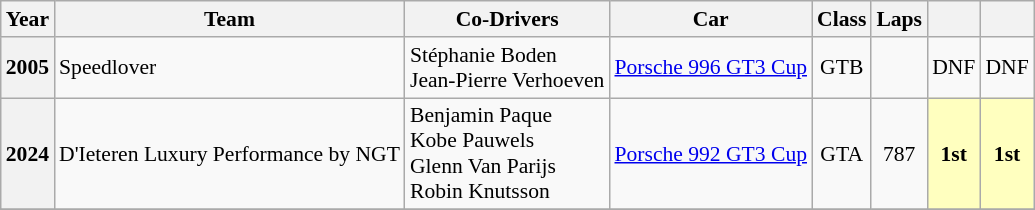<table class="wikitable" style="text-align:center; font-size:90%">
<tr>
<th>Year</th>
<th>Team</th>
<th>Co-Drivers</th>
<th>Car</th>
<th>Class</th>
<th>Laps</th>
<th></th>
<th></th>
</tr>
<tr>
<th>2005</th>
<td align="left"> Speedlover</td>
<td align="left"> Stéphanie Boden<br> Jean-Pierre Verhoeven</td>
<td align="left"><a href='#'>Porsche 996 GT3 Cup</a></td>
<td>GTB</td>
<td></td>
<td>DNF</td>
<td>DNF</td>
</tr>
<tr>
<th>2024</th>
<td align="left"> D'Ieteren Luxury Performance by NGT</td>
<td align="left"> Benjamin Paque<br> Kobe Pauwels<br> Glenn Van Parijs<br> Robin Knutsson</td>
<td align="left"><a href='#'>Porsche 992 GT3 Cup</a></td>
<td>GTA</td>
<td>787</td>
<th style="background:#FFFFBF;">1st</th>
<th style="background:#FFFFBF;">1st</th>
</tr>
<tr>
</tr>
</table>
